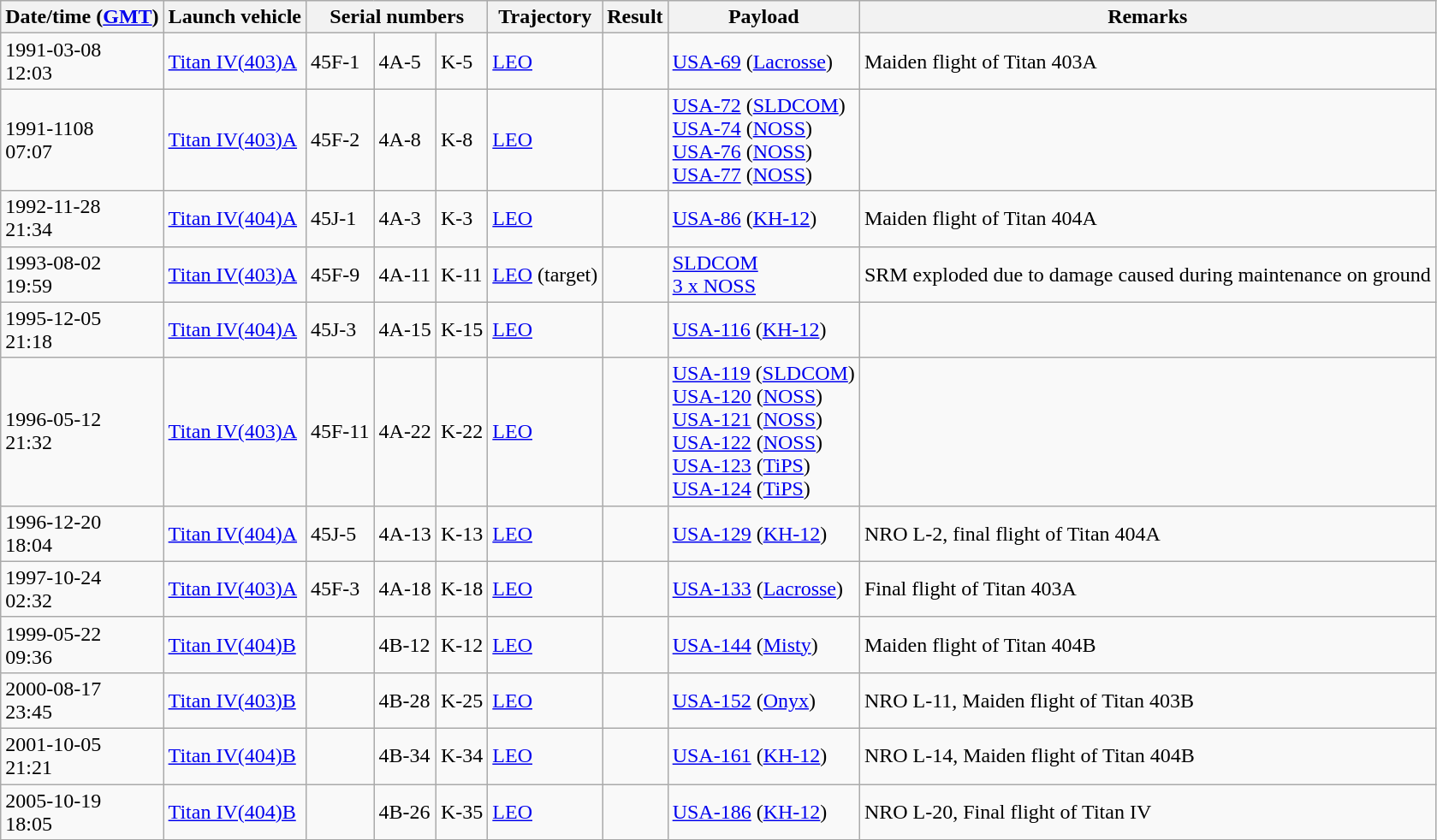<table class="wikitable sortable mw-collapsible mw-collapsed sticky-header" border="1">
<tr>
<th>Date/time (<a href='#'>GMT</a>)</th>
<th>Launch vehicle</th>
<th colspan=3>Serial numbers</th>
<th>Trajectory</th>
<th>Result</th>
<th>Payload</th>
<th>Remarks</th>
</tr>
<tr>
<td>1991-03-08<br>12:03</td>
<td><a href='#'>Titan IV(403)A</a></td>
<td>45F-1</td>
<td>4A-5</td>
<td>K-5</td>
<td><a href='#'>LEO</a></td>
<td></td>
<td><a href='#'>USA-69</a> (<a href='#'>Lacrosse</a>)</td>
<td>Maiden flight of Titan 403A</td>
</tr>
<tr>
<td>1991-1108<br>07:07</td>
<td><a href='#'>Titan IV(403)A</a></td>
<td>45F-2</td>
<td>4A-8</td>
<td>K-8</td>
<td><a href='#'>LEO</a></td>
<td></td>
<td><a href='#'>USA-72</a> (<a href='#'>SLDCOM</a>)<br><a href='#'>USA-74</a> (<a href='#'>NOSS</a>)<br><a href='#'>USA-76</a> (<a href='#'>NOSS</a>)<br><a href='#'>USA-77</a> (<a href='#'>NOSS</a>)</td>
<td></td>
</tr>
<tr>
<td>1992-11-28<br>21:34</td>
<td><a href='#'>Titan IV(404)A</a></td>
<td>45J-1</td>
<td>4A-3</td>
<td>K-3</td>
<td><a href='#'>LEO</a></td>
<td></td>
<td><a href='#'>USA-86</a> (<a href='#'>KH-12</a>)</td>
<td>Maiden flight of Titan 404A</td>
</tr>
<tr>
<td>1993-08-02<br>19:59</td>
<td><a href='#'>Titan IV(403)A</a></td>
<td>45F-9</td>
<td>4A-11</td>
<td>K-11</td>
<td><a href='#'>LEO</a> (target)</td>
<td></td>
<td><a href='#'>SLDCOM<br>3 x NOSS</a></td>
<td>SRM exploded due to damage caused during maintenance on ground</td>
</tr>
<tr>
<td>1995-12-05<br>21:18</td>
<td><a href='#'>Titan IV(404)A</a></td>
<td>45J-3</td>
<td>4A-15</td>
<td>K-15</td>
<td><a href='#'>LEO</a></td>
<td></td>
<td><a href='#'>USA-116</a> (<a href='#'>KH-12</a>)</td>
<td></td>
</tr>
<tr>
<td>1996-05-12<br>21:32</td>
<td><a href='#'>Titan IV(403)A</a></td>
<td>45F-11</td>
<td>4A-22</td>
<td>K-22</td>
<td><a href='#'>LEO</a></td>
<td></td>
<td><a href='#'>USA-119</a> (<a href='#'>SLDCOM</a>)<br><a href='#'>USA-120</a> (<a href='#'>NOSS</a>)<br><a href='#'>USA-121</a> (<a href='#'>NOSS</a>)<br><a href='#'>USA-122</a> (<a href='#'>NOSS</a>)<br><a href='#'>USA-123</a> (<a href='#'>TiPS</a>)<br><a href='#'>USA-124</a> (<a href='#'>TiPS</a>)</td>
<td></td>
</tr>
<tr>
<td>1996-12-20<br>18:04</td>
<td><a href='#'>Titan IV(404)A</a></td>
<td>45J-5</td>
<td>4A-13</td>
<td>K-13</td>
<td><a href='#'>LEO</a></td>
<td></td>
<td><a href='#'>USA-129</a> (<a href='#'>KH-12</a>)</td>
<td>NRO L-2, final flight of Titan 404A</td>
</tr>
<tr>
<td>1997-10-24<br>02:32</td>
<td><a href='#'>Titan IV(403)A</a></td>
<td>45F-3</td>
<td>4A-18</td>
<td>K-18</td>
<td><a href='#'>LEO</a></td>
<td></td>
<td><a href='#'>USA-133</a> (<a href='#'>Lacrosse</a>)</td>
<td>Final flight of Titan 403A</td>
</tr>
<tr>
<td>1999-05-22<br>09:36</td>
<td><a href='#'>Titan IV(404)B</a></td>
<td></td>
<td>4B-12</td>
<td>K-12</td>
<td><a href='#'>LEO</a></td>
<td></td>
<td><a href='#'>USA-144</a> (<a href='#'>Misty</a>)</td>
<td>Maiden flight of Titan 404B</td>
</tr>
<tr>
<td>2000-08-17<br>23:45</td>
<td><a href='#'>Titan IV(403)B</a></td>
<td></td>
<td>4B-28</td>
<td>K-25</td>
<td><a href='#'>LEO</a></td>
<td></td>
<td><a href='#'>USA-152</a> (<a href='#'>Onyx</a>)</td>
<td>NRO L-11, Maiden flight of Titan 403B</td>
</tr>
<tr>
<td>2001-10-05<br>21:21</td>
<td><a href='#'>Titan IV(404)B</a></td>
<td></td>
<td>4B-34</td>
<td>K-34</td>
<td><a href='#'>LEO</a></td>
<td></td>
<td><a href='#'>USA-161</a> (<a href='#'>KH-12</a>)</td>
<td>NRO L-14, Maiden flight of Titan 404B</td>
</tr>
<tr>
<td>2005-10-19<br>18:05</td>
<td><a href='#'>Titan IV(404)B</a></td>
<td></td>
<td>4B-26</td>
<td>K-35</td>
<td><a href='#'>LEO</a></td>
<td></td>
<td><a href='#'>USA-186</a> (<a href='#'>KH-12</a>)</td>
<td>NRO L-20, Final flight of Titan IV</td>
</tr>
</table>
